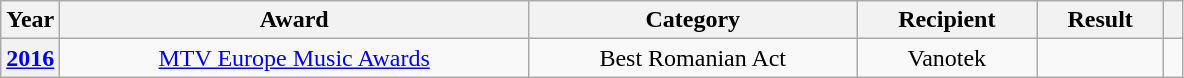<table class="wikitable plainrowheaders unsortable" style="text-align:center">
<tr>
<th style="width:5%;">Year</th>
<th>Award</th>
<th>Category</th>
<th>Recipient</th>
<th>Result</th>
<th></th>
</tr>
<tr>
<th scope="row"><a href='#'>2016</a></th>
<td><a href='#'>MTV Europe Music Awards</a></td>
<td>Best Romanian Act</td>
<td>Vanotek</td>
<td></td>
<td></td>
</tr>
</table>
